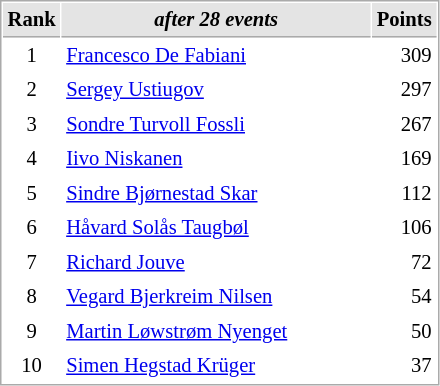<table cellspacing="1" cellpadding="3" style="border:1px solid #AAAAAA;font-size:86%">
<tr style="background-color: #E4E4E4;">
<th style="border-bottom:1px solid #AAAAAA" width=10>Rank</th>
<th style="border-bottom:1px solid #AAAAAA" width=200><em>after 28 events</em></th>
<th style="border-bottom:1px solid #AAAAAA" width=20 align=right>Points</th>
</tr>
<tr>
<td align=center>1</td>
<td> <a href='#'>Francesco De Fabiani</a></td>
<td align=right>309</td>
</tr>
<tr>
<td align=center>2</td>
<td> <a href='#'>Sergey Ustiugov</a></td>
<td align=right>297</td>
</tr>
<tr>
<td align=center>3</td>
<td> <a href='#'>Sondre Turvoll Fossli</a></td>
<td align=right>267</td>
</tr>
<tr>
<td align=center>4</td>
<td> <a href='#'>Iivo Niskanen</a></td>
<td align=right>169</td>
</tr>
<tr>
<td align=center>5</td>
<td> <a href='#'>Sindre Bjørnestad Skar</a></td>
<td align=right>112</td>
</tr>
<tr>
<td align=center>6</td>
<td> <a href='#'>Håvard Solås Taugbøl</a></td>
<td align=right>106</td>
</tr>
<tr>
<td align=center>7</td>
<td> <a href='#'>Richard Jouve</a></td>
<td align=right>72</td>
</tr>
<tr>
<td align=center>8</td>
<td> <a href='#'>Vegard Bjerkreim Nilsen</a></td>
<td align=right>54</td>
</tr>
<tr>
<td align=center>9</td>
<td> <a href='#'>Martin Løwstrøm Nyenget</a></td>
<td align=right>50</td>
</tr>
<tr>
<td align=center>10</td>
<td> <a href='#'>Simen Hegstad Krüger</a></td>
<td align=right>37</td>
</tr>
</table>
